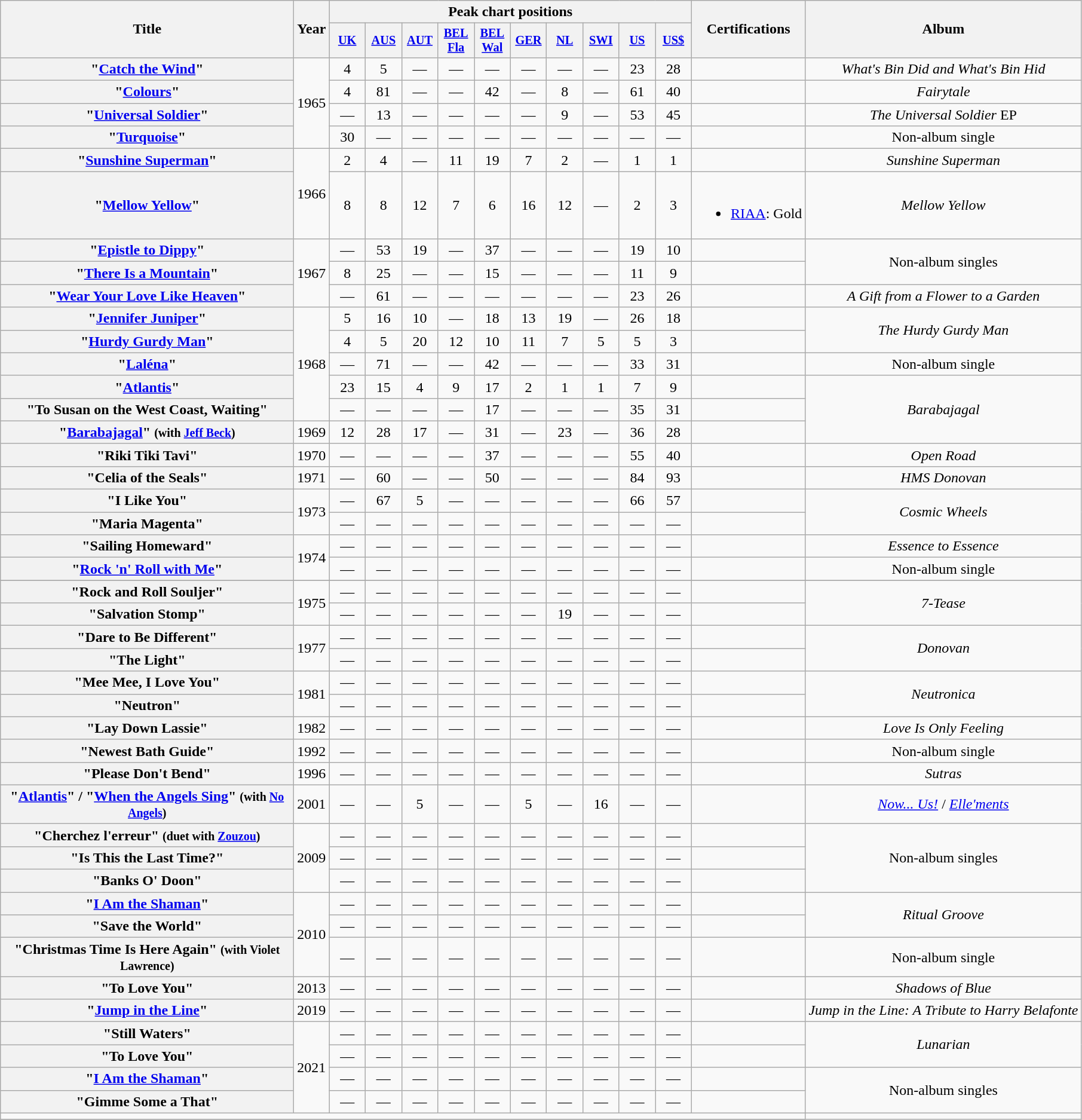<table class="wikitable plainrowheaders" style="text-align:center;">
<tr>
<th rowspan="2" style="width:20em;">Title</th>
<th rowspan="2">Year</th>
<th colspan="10">Peak chart positions</th>
<th rowspan="2">Certifications</th>
<th rowspan="2">Album</th>
</tr>
<tr>
<th scope="col" style="width:2.5em;font-size:85%"><a href='#'>UK</a><br></th>
<th scope="col" style="width:2.5em;font-size:85%"><a href='#'>AUS</a><br></th>
<th scope="col" style="width:2.5em;font-size:85%"><a href='#'>AUT</a><br></th>
<th scope="col" style="width:2.5em;font-size:85%"><a href='#'>BEL<br>Fla</a><br></th>
<th scope="col" style="width:2.5em;font-size:85%"><a href='#'>BEL<br>Wal</a><br></th>
<th scope="col" style="width:2.5em;font-size:85%"><a href='#'>GER</a><br></th>
<th scope="col" style="width:2.5em;font-size:85%"><a href='#'>NL</a><br></th>
<th scope="col" style="width:2.5em;font-size:85%"><a href='#'>SWI</a><br></th>
<th scope="col" style="width:2.5em;font-size:85%"><a href='#'>US</a><br></th>
<th scope="col" style="width:2.5em;font-size:85%"><a href='#'>US$</a><br></th>
</tr>
<tr>
<th scope="row">"<a href='#'>Catch the Wind</a>"</th>
<td rowspan="4">1965</td>
<td>4</td>
<td>5</td>
<td>—</td>
<td>—</td>
<td>—</td>
<td>—</td>
<td>—</td>
<td>—</td>
<td>23</td>
<td>28</td>
<td></td>
<td><em>What's Bin Did and What's Bin Hid</em></td>
</tr>
<tr>
<th scope="row">"<a href='#'>Colours</a>"</th>
<td>4</td>
<td>81</td>
<td>—</td>
<td>—</td>
<td>42</td>
<td>—</td>
<td>8</td>
<td>—</td>
<td>61</td>
<td>40</td>
<td></td>
<td><em>Fairytale</em></td>
</tr>
<tr>
<th scope="row">"<a href='#'>Universal Soldier</a>"</th>
<td>—</td>
<td>13</td>
<td>—</td>
<td>—</td>
<td>—</td>
<td>—</td>
<td>9</td>
<td>—</td>
<td>53</td>
<td>45</td>
<td></td>
<td><em>The Universal Soldier</em> EP</td>
</tr>
<tr>
<th scope="row">"<a href='#'>Turquoise</a>"</th>
<td>30</td>
<td>—</td>
<td>—</td>
<td>—</td>
<td>—</td>
<td>—</td>
<td>—</td>
<td>—</td>
<td>—</td>
<td>—</td>
<td></td>
<td>Non-album single</td>
</tr>
<tr>
<th scope="row">"<a href='#'>Sunshine Superman</a>"</th>
<td rowspan="2">1966</td>
<td>2</td>
<td>4</td>
<td>—</td>
<td>11</td>
<td>19</td>
<td>7</td>
<td>2</td>
<td>—</td>
<td>1</td>
<td>1</td>
<td></td>
<td><em>Sunshine Superman</em></td>
</tr>
<tr>
<th scope="row">"<a href='#'>Mellow Yellow</a>"</th>
<td>8</td>
<td>8</td>
<td>12</td>
<td>7</td>
<td>6</td>
<td>16</td>
<td>12</td>
<td>—</td>
<td>2</td>
<td>3</td>
<td><br><ul><li><a href='#'>RIAA</a>: Gold</li></ul></td>
<td><em>Mellow Yellow</em></td>
</tr>
<tr>
<th scope="row">"<a href='#'>Epistle to Dippy</a>"</th>
<td rowspan="3">1967</td>
<td>—</td>
<td>53</td>
<td>19</td>
<td>—</td>
<td>37</td>
<td>—</td>
<td>—</td>
<td>—</td>
<td>19</td>
<td>10</td>
<td></td>
<td rowspan="2">Non-album singles</td>
</tr>
<tr>
<th scope="row">"<a href='#'>There Is a Mountain</a>"</th>
<td>8</td>
<td>25</td>
<td>—</td>
<td>—</td>
<td>15</td>
<td>—</td>
<td>—</td>
<td>—</td>
<td>11</td>
<td>9</td>
<td></td>
</tr>
<tr>
<th scope="row">"<a href='#'>Wear Your Love Like Heaven</a>"</th>
<td>—</td>
<td>61</td>
<td>—</td>
<td>—</td>
<td>—</td>
<td>—</td>
<td>—</td>
<td>—</td>
<td>23</td>
<td>26</td>
<td></td>
<td><em>A Gift from a Flower to a Garden</em></td>
</tr>
<tr>
<th scope="row">"<a href='#'>Jennifer Juniper</a>"</th>
<td rowspan="5">1968</td>
<td>5</td>
<td>16</td>
<td>10</td>
<td>—</td>
<td>18</td>
<td>13</td>
<td>19</td>
<td>—</td>
<td>26</td>
<td>18</td>
<td></td>
<td rowspan="2"><em>The Hurdy Gurdy Man</em></td>
</tr>
<tr>
<th scope="row">"<a href='#'>Hurdy Gurdy Man</a>"</th>
<td>4</td>
<td>5</td>
<td>20</td>
<td>12</td>
<td>10</td>
<td>11</td>
<td>7</td>
<td>5</td>
<td>5</td>
<td>3</td>
<td></td>
</tr>
<tr>
<th scope="row">"<a href='#'>Laléna</a>"</th>
<td>—</td>
<td>71</td>
<td>—</td>
<td>—</td>
<td>42</td>
<td>—</td>
<td>—</td>
<td>—</td>
<td>33</td>
<td>31</td>
<td></td>
<td>Non-album single</td>
</tr>
<tr>
<th scope="row">"<a href='#'>Atlantis</a>"</th>
<td>23</td>
<td>15</td>
<td>4</td>
<td>9</td>
<td>17</td>
<td>2</td>
<td>1</td>
<td>1</td>
<td>7</td>
<td>9</td>
<td></td>
<td rowspan="3"><em>Barabajagal</em></td>
</tr>
<tr>
<th scope="row">"To Susan on the West Coast, Waiting"</th>
<td>—</td>
<td>—</td>
<td>—</td>
<td>—</td>
<td>17</td>
<td>—</td>
<td>—</td>
<td>—</td>
<td>35</td>
<td>31</td>
<td></td>
</tr>
<tr>
<th scope="row">"<a href='#'>Barabajagal</a>" <small>(with <a href='#'>Jeff Beck</a>)</small></th>
<td>1969</td>
<td>12</td>
<td>28</td>
<td>17</td>
<td>—</td>
<td>31</td>
<td>—</td>
<td>23</td>
<td>—</td>
<td>36</td>
<td>28</td>
<td></td>
</tr>
<tr>
<th scope="row">"Riki Tiki Tavi"</th>
<td>1970</td>
<td>—</td>
<td>—</td>
<td>—</td>
<td>—</td>
<td>37</td>
<td>—</td>
<td>—</td>
<td>—</td>
<td>55</td>
<td>40</td>
<td></td>
<td><em>Open Road</em></td>
</tr>
<tr>
<th scope="row">"Celia of the Seals"</th>
<td>1971</td>
<td>—</td>
<td>60</td>
<td>—</td>
<td>—</td>
<td>50</td>
<td>—</td>
<td>—</td>
<td>—</td>
<td>84</td>
<td>93</td>
<td></td>
<td><em>HMS Donovan</em></td>
</tr>
<tr>
<th scope="row">"I Like You"</th>
<td rowspan="2">1973</td>
<td>—</td>
<td>67</td>
<td>5</td>
<td>—</td>
<td>—</td>
<td>—</td>
<td>—</td>
<td>—</td>
<td>66</td>
<td>57</td>
<td></td>
<td rowspan="2"><em>Cosmic Wheels</em></td>
</tr>
<tr>
<th scope="row">"Maria Magenta"</th>
<td>—</td>
<td>—</td>
<td>—</td>
<td>—</td>
<td>—</td>
<td>—</td>
<td>—</td>
<td>—</td>
<td>—</td>
<td>—</td>
<td></td>
</tr>
<tr>
<th scope="row">"Sailing Homeward"</th>
<td rowspan="2">1974</td>
<td>—</td>
<td>—</td>
<td>—</td>
<td>—</td>
<td>—</td>
<td>—</td>
<td>—</td>
<td>—</td>
<td>—</td>
<td>—</td>
<td></td>
<td><em>Essence to Essence</em></td>
</tr>
<tr>
<th scope="row">"<a href='#'>Rock 'n' Roll with Me</a>"</th>
<td>—</td>
<td>—</td>
<td>—</td>
<td>—</td>
<td>—</td>
<td>—</td>
<td>—</td>
<td>—</td>
<td>—</td>
<td>—</td>
<td></td>
<td>Non-album single</td>
</tr>
<tr>
</tr>
<tr>
<th scope="row">"Rock and Roll Souljer"</th>
<td rowspan="2">1975</td>
<td>—</td>
<td>—</td>
<td>—</td>
<td>—</td>
<td>—</td>
<td>—</td>
<td>—</td>
<td>—</td>
<td>—</td>
<td>—</td>
<td></td>
<td rowspan="2"><em>7-Tease</em></td>
</tr>
<tr>
<th scope="row">"Salvation Stomp"</th>
<td>—</td>
<td>—</td>
<td>—</td>
<td>—</td>
<td>—</td>
<td>—</td>
<td>19</td>
<td>—</td>
<td>—</td>
<td>—</td>
<td></td>
</tr>
<tr>
<th scope="row">"Dare to Be Different"</th>
<td rowspan="2">1977</td>
<td>—</td>
<td>—</td>
<td>—</td>
<td>—</td>
<td>—</td>
<td>—</td>
<td>—</td>
<td>—</td>
<td>—</td>
<td>—</td>
<td></td>
<td rowspan="2"><em>Donovan</em></td>
</tr>
<tr>
<th scope="row">"The Light"</th>
<td>—</td>
<td>—</td>
<td>—</td>
<td>—</td>
<td>—</td>
<td>—</td>
<td>—</td>
<td>—</td>
<td>—</td>
<td>—</td>
<td></td>
</tr>
<tr>
<th scope="row">"Mee Mee, I Love You"</th>
<td rowspan="2">1981</td>
<td>—</td>
<td>—</td>
<td>—</td>
<td>—</td>
<td>—</td>
<td>—</td>
<td>—</td>
<td>—</td>
<td>—</td>
<td>—</td>
<td></td>
<td rowspan="2"><em>Neutronica</em></td>
</tr>
<tr>
<th scope="row">"Neutron"</th>
<td>—</td>
<td>—</td>
<td>—</td>
<td>—</td>
<td>—</td>
<td>—</td>
<td>—</td>
<td>—</td>
<td>—</td>
<td>—</td>
<td></td>
</tr>
<tr>
<th scope="row">"Lay Down Lassie"</th>
<td>1982</td>
<td>—</td>
<td>—</td>
<td>—</td>
<td>—</td>
<td>—</td>
<td>—</td>
<td>—</td>
<td>—</td>
<td>—</td>
<td>—</td>
<td></td>
<td><em>Love Is Only Feeling</em></td>
</tr>
<tr>
<th scope="row">"Newest Bath Guide"</th>
<td>1992</td>
<td>—</td>
<td>—</td>
<td>—</td>
<td>—</td>
<td>—</td>
<td>—</td>
<td>—</td>
<td>—</td>
<td>—</td>
<td>—</td>
<td></td>
<td>Non-album single</td>
</tr>
<tr>
<th scope="row">"Please Don't Bend"</th>
<td>1996</td>
<td>—</td>
<td>—</td>
<td>—</td>
<td>—</td>
<td>—</td>
<td>—</td>
<td>—</td>
<td>—</td>
<td>—</td>
<td>—</td>
<td></td>
<td><em>Sutras</em></td>
</tr>
<tr>
<th scope="row">"<a href='#'>Atlantis</a>" / "<a href='#'>When the Angels Sing</a>" <small>(with <a href='#'>No Angels</a>)</small></th>
<td>2001</td>
<td>—</td>
<td>—</td>
<td>5</td>
<td>—</td>
<td>—</td>
<td>5</td>
<td>—</td>
<td>16</td>
<td>—</td>
<td>—</td>
<td></td>
<td><em><a href='#'>Now... Us!</a></em> / <em><a href='#'>Elle'ments</a></em></td>
</tr>
<tr>
<th scope="row">"Cherchez l'erreur" <small>(duet with <a href='#'>Zouzou</a>)</small></th>
<td rowspan="3">2009</td>
<td>—</td>
<td>—</td>
<td>—</td>
<td>—</td>
<td>—</td>
<td>—</td>
<td>—</td>
<td>—</td>
<td>—</td>
<td>—</td>
<td></td>
<td rowspan="3">Non-album singles</td>
</tr>
<tr>
<th scope="row">"Is This the Last Time?"</th>
<td>—</td>
<td>—</td>
<td>—</td>
<td>—</td>
<td>—</td>
<td>—</td>
<td>—</td>
<td>—</td>
<td>—</td>
<td>—</td>
<td></td>
</tr>
<tr>
<th scope="row">"Banks O' Doon"</th>
<td>—</td>
<td>—</td>
<td>—</td>
<td>—</td>
<td>—</td>
<td>—</td>
<td>—</td>
<td>—</td>
<td>—</td>
<td>—</td>
<td></td>
</tr>
<tr>
<th scope="row">"<a href='#'>I Am the Shaman</a>"</th>
<td rowspan="3">2010</td>
<td>—</td>
<td>—</td>
<td>—</td>
<td>—</td>
<td>—</td>
<td>—</td>
<td>—</td>
<td>—</td>
<td>—</td>
<td>—</td>
<td></td>
<td rowspan="2"><em>Ritual Groove</em></td>
</tr>
<tr>
<th scope="row">"Save the World"</th>
<td>—</td>
<td>—</td>
<td>—</td>
<td>—</td>
<td>—</td>
<td>—</td>
<td>—</td>
<td>—</td>
<td>—</td>
<td>—</td>
<td></td>
</tr>
<tr>
<th scope="row">"Christmas Time Is Here Again" <small>(with Violet Lawrence)</small></th>
<td>—</td>
<td>—</td>
<td>—</td>
<td>—</td>
<td>—</td>
<td>—</td>
<td>—</td>
<td>—</td>
<td>—</td>
<td>—</td>
<td></td>
<td>Non-album single</td>
</tr>
<tr>
<th scope="row">"To Love You"</th>
<td>2013</td>
<td>—</td>
<td>—</td>
<td>—</td>
<td>—</td>
<td>—</td>
<td>—</td>
<td>—</td>
<td>—</td>
<td>—</td>
<td>—</td>
<td></td>
<td><em>Shadows of Blue</em></td>
</tr>
<tr>
<th scope="row">"<a href='#'>Jump in the Line</a>"</th>
<td>2019</td>
<td>—</td>
<td>—</td>
<td>—</td>
<td>—</td>
<td>—</td>
<td>—</td>
<td>—</td>
<td>—</td>
<td>—</td>
<td>—</td>
<td></td>
<td><em>Jump in the Line: A Tribute to Harry Belafonte</em></td>
</tr>
<tr>
<th scope="row">"Still Waters"</th>
<td rowspan="4">2021</td>
<td>—</td>
<td>—</td>
<td>—</td>
<td>—</td>
<td>—</td>
<td>—</td>
<td>—</td>
<td>—</td>
<td>—</td>
<td>—</td>
<td></td>
<td rowspan="2"><em>Lunarian</em></td>
</tr>
<tr>
<th scope="row">"To Love You"</th>
<td>—</td>
<td>—</td>
<td>—</td>
<td>—</td>
<td>—</td>
<td>—</td>
<td>—</td>
<td>—</td>
<td>—</td>
<td>—</td>
<td></td>
</tr>
<tr>
<th scope="row">"<a href='#'>I Am the Shaman</a>"</th>
<td>—</td>
<td>—</td>
<td>—</td>
<td>—</td>
<td>—</td>
<td>—</td>
<td>—</td>
<td>—</td>
<td>—</td>
<td>—</td>
<td></td>
<td rowspan="2">Non-album singles</td>
</tr>
<tr>
<th scope="row">"Gimme Some a That"</th>
<td>—</td>
<td>—</td>
<td>—</td>
<td>—</td>
<td>—</td>
<td>—</td>
<td>—</td>
<td>—</td>
<td>—</td>
<td>—</td>
<td></td>
</tr>
<tr>
<td colspan="13"></td>
</tr>
<tr>
</tr>
</table>
